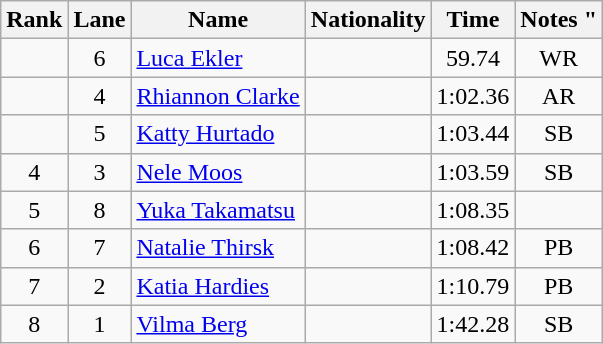<table class='wikitable sortable'   style='text-align:center'>
<tr>
<th>Rank</th>
<th>Lane</th>
<th>Name</th>
<th>Nationality</th>
<th>Time</th>
<th>Notes "</th>
</tr>
<tr>
<td></td>
<td>6</td>
<td align=left><a href='#'>Luca Ekler </a></td>
<td align=left></td>
<td>59.74</td>
<td>WR</td>
</tr>
<tr>
<td></td>
<td>4</td>
<td align=left><a href='#'>Rhiannon Clarke </a></td>
<td align=left></td>
<td>1:02.36</td>
<td>AR</td>
</tr>
<tr>
<td></td>
<td>5</td>
<td align=left><a href='#'>Katty Hurtado </a></td>
<td align=left></td>
<td>1:03.44</td>
<td>SB</td>
</tr>
<tr>
<td>4</td>
<td>3</td>
<td align=left><a href='#'>Nele Moos </a></td>
<td align=left></td>
<td>1:03.59</td>
<td>SB</td>
</tr>
<tr>
<td>5</td>
<td>8</td>
<td align=left><a href='#'>Yuka Takamatsu </a></td>
<td align=left></td>
<td>1:08.35</td>
<td></td>
</tr>
<tr>
<td>6</td>
<td>7</td>
<td align=left><a href='#'>Natalie Thirsk </a></td>
<td align=left></td>
<td>1:08.42</td>
<td>PB</td>
</tr>
<tr>
<td>7</td>
<td>2</td>
<td align=left><a href='#'>Katia Hardies </a></td>
<td align=left></td>
<td>1:10.79</td>
<td>PB</td>
</tr>
<tr>
<td>8</td>
<td>1</td>
<td align=left><a href='#'>Vilma Berg </a></td>
<td align=left></td>
<td>1:42.28</td>
<td>SB</td>
</tr>
</table>
